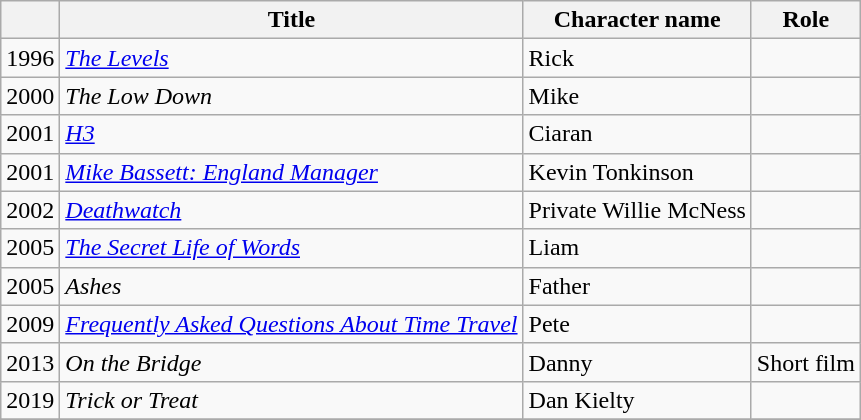<table class="wikitable">
<tr>
<th></th>
<th>Title</th>
<th>Character name</th>
<th>Role</th>
</tr>
<tr>
<td>1996</td>
<td><em><a href='#'>The Levels</a></em></td>
<td>Rick</td>
<td></td>
</tr>
<tr>
<td>2000</td>
<td><em>The Low Down</em></td>
<td>Mike</td>
<td></td>
</tr>
<tr>
<td>2001</td>
<td><em><a href='#'>H3</a></em></td>
<td>Ciaran</td>
<td></td>
</tr>
<tr>
<td>2001</td>
<td><em><a href='#'>Mike Bassett: England Manager</a></em></td>
<td>Kevin Tonkinson</td>
<td></td>
</tr>
<tr>
<td>2002</td>
<td><em><a href='#'>Deathwatch</a></em></td>
<td>Private Willie McNess</td>
<td></td>
</tr>
<tr>
<td>2005</td>
<td><em><a href='#'>The Secret Life of Words</a></em></td>
<td>Liam</td>
<td></td>
</tr>
<tr>
<td>2005</td>
<td><em>Ashes</em></td>
<td>Father</td>
<td></td>
</tr>
<tr>
<td>2009</td>
<td><em><a href='#'>Frequently Asked Questions About Time Travel</a></em></td>
<td>Pete</td>
<td></td>
</tr>
<tr>
<td>2013</td>
<td><em>On the Bridge</em></td>
<td>Danny</td>
<td>Short film</td>
</tr>
<tr>
<td>2019</td>
<td><em>Trick or Treat</em></td>
<td>Dan Kielty</td>
<td></td>
</tr>
<tr>
</tr>
</table>
